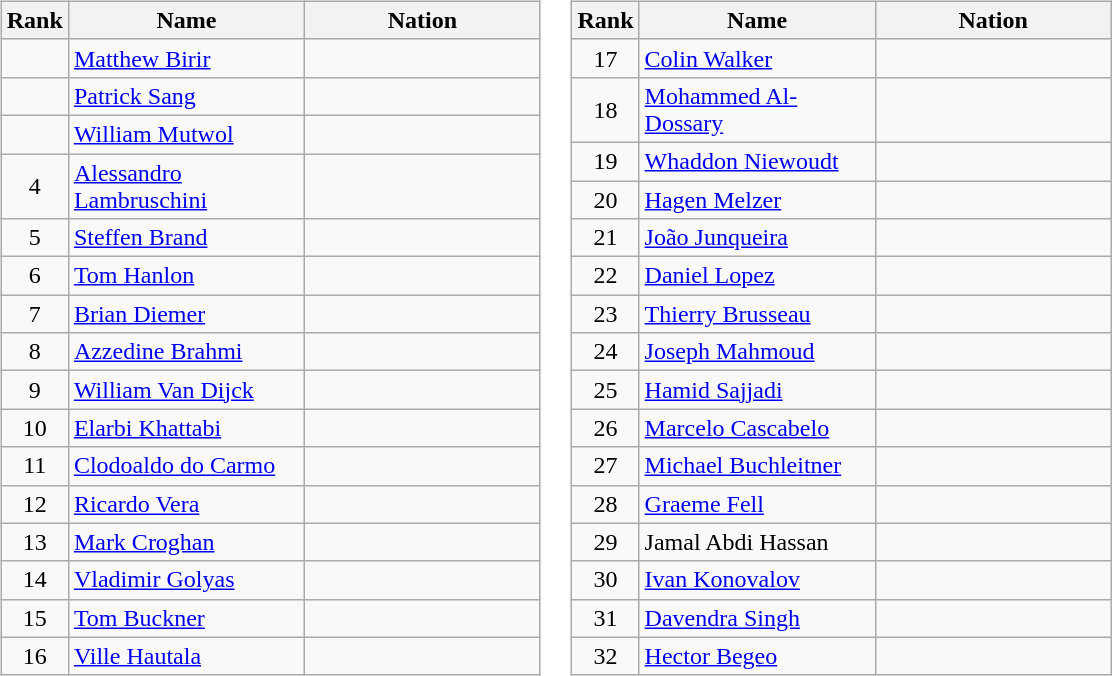<table>
<tr>
<td><br><table class="wikitable sortable" style="text-align:center">
<tr style="background:#efefef;">
<th width="30">Rank</th>
<th width="150">Name</th>
<th width="150">Nation</th>
</tr>
<tr>
<td></td>
<td align="left"><a href='#'>Matthew Birir</a></td>
<td align="left"></td>
</tr>
<tr>
<td></td>
<td align="left"><a href='#'>Patrick Sang</a></td>
<td align="left"></td>
</tr>
<tr>
<td></td>
<td align="left"><a href='#'>William Mutwol</a></td>
<td align="left"></td>
</tr>
<tr>
<td>4</td>
<td align="left"><a href='#'>Alessandro Lambruschini</a></td>
<td align="left"></td>
</tr>
<tr>
<td>5</td>
<td align="left"><a href='#'>Steffen Brand</a></td>
<td align="left"></td>
</tr>
<tr>
<td>6</td>
<td align="left"><a href='#'>Tom Hanlon</a></td>
<td align="left"></td>
</tr>
<tr>
<td>7</td>
<td align="left"><a href='#'>Brian Diemer</a></td>
<td align="left"></td>
</tr>
<tr>
<td>8</td>
<td align="left"><a href='#'>Azzedine Brahmi</a></td>
<td align="left"></td>
</tr>
<tr>
<td>9</td>
<td align="left"><a href='#'>William Van Dijck</a></td>
<td align="left"></td>
</tr>
<tr>
<td>10</td>
<td align="left"><a href='#'>Elarbi Khattabi</a></td>
<td align="left"></td>
</tr>
<tr>
<td>11</td>
<td align="left"><a href='#'>Clodoaldo do Carmo</a></td>
<td align="left"></td>
</tr>
<tr>
<td>12</td>
<td align="left"><a href='#'>Ricardo Vera</a></td>
<td align="left"></td>
</tr>
<tr>
<td>13</td>
<td align="left"><a href='#'>Mark Croghan</a></td>
<td align="left"></td>
</tr>
<tr>
<td>14</td>
<td align="left"><a href='#'>Vladimir Golyas</a></td>
<td align="left"></td>
</tr>
<tr>
<td>15</td>
<td align="left"><a href='#'>Tom Buckner</a></td>
<td align="left"></td>
</tr>
<tr>
<td>16</td>
<td align="left"><a href='#'>Ville Hautala</a></td>
<td align="left"></td>
</tr>
</table>
</td>
<td valign=top><br><table class="wikitable sortable" style="text-align:center">
<tr style="background:#efefef;">
<th width="30">Rank</th>
<th width="150">Name</th>
<th width="150">Nation</th>
</tr>
<tr>
<td>17</td>
<td align="left"><a href='#'>Colin Walker</a></td>
<td align="left"></td>
</tr>
<tr>
<td>18</td>
<td align="left"><a href='#'>Mohammed Al-Dossary</a></td>
<td align="left"></td>
</tr>
<tr>
<td>19</td>
<td align="left"><a href='#'>Whaddon Niewoudt</a></td>
<td align="left"></td>
</tr>
<tr>
<td>20</td>
<td align="left"><a href='#'>Hagen Melzer</a></td>
<td align="left"></td>
</tr>
<tr>
<td>21</td>
<td align="left"><a href='#'>João Junqueira</a></td>
<td align="left"></td>
</tr>
<tr>
<td>22</td>
<td align="left"><a href='#'>Daniel Lopez</a></td>
<td align="left"></td>
</tr>
<tr>
<td>23</td>
<td align="left"><a href='#'>Thierry Brusseau</a></td>
<td align="left"></td>
</tr>
<tr>
<td>24</td>
<td align="left"><a href='#'>Joseph Mahmoud</a></td>
<td align="left"></td>
</tr>
<tr>
<td>25</td>
<td align="left"><a href='#'>Hamid Sajjadi</a></td>
<td align="left"></td>
</tr>
<tr>
<td>26</td>
<td align="left"><a href='#'>Marcelo Cascabelo</a></td>
<td align="left"></td>
</tr>
<tr>
<td>27</td>
<td align="left"><a href='#'>Michael Buchleitner</a></td>
<td align="left"></td>
</tr>
<tr>
<td>28</td>
<td align="left"><a href='#'>Graeme Fell</a></td>
<td align="left"></td>
</tr>
<tr>
<td>29</td>
<td align="left">Jamal Abdi Hassan</td>
<td align="left"></td>
</tr>
<tr>
<td>30</td>
<td align="left"><a href='#'>Ivan Konovalov</a></td>
<td align="left"></td>
</tr>
<tr>
<td>31</td>
<td align="left"><a href='#'>Davendra Singh</a></td>
<td align="left"></td>
</tr>
<tr>
<td>32</td>
<td align="left"><a href='#'>Hector Begeo</a></td>
<td align="left"></td>
</tr>
</table>
</td>
</tr>
</table>
